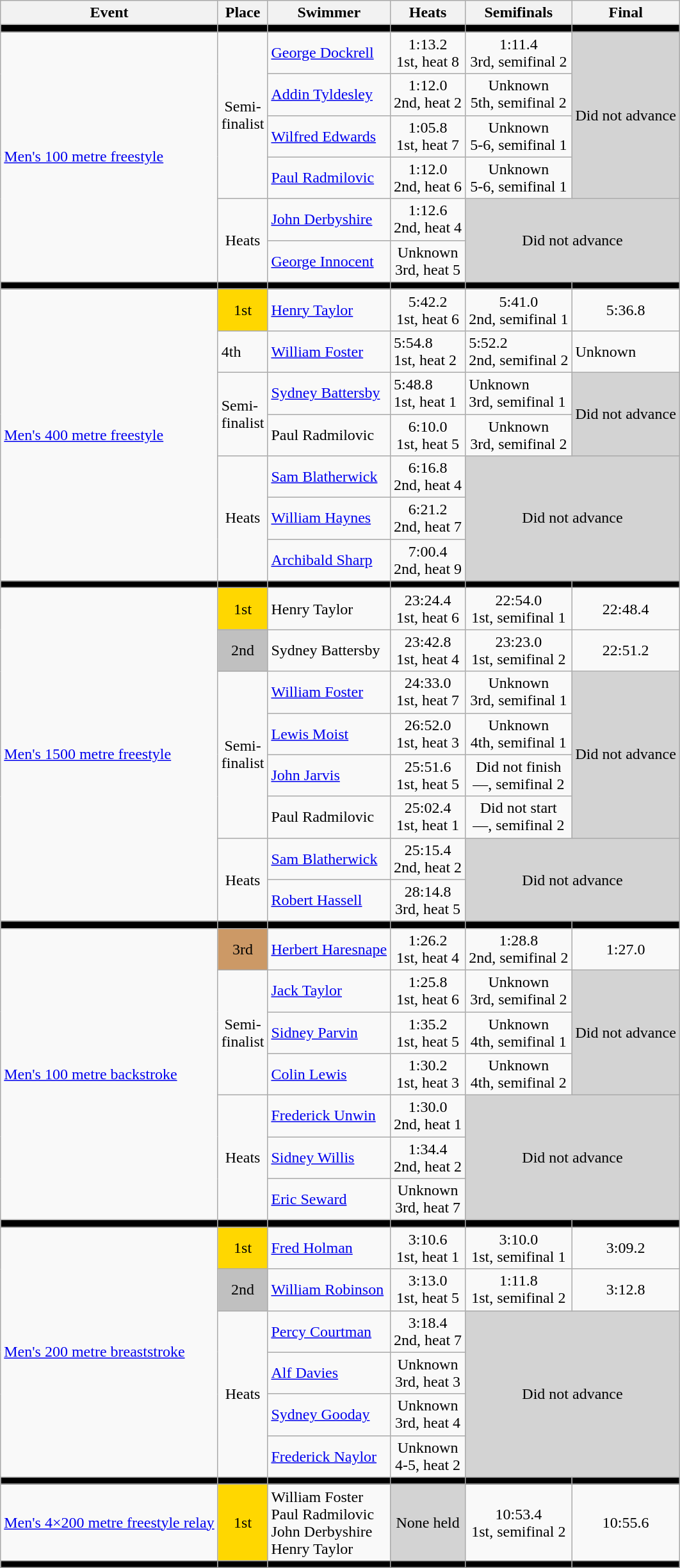<table class=wikitable>
<tr>
<th>Event</th>
<th>Place</th>
<th>Swimmer</th>
<th>Heats</th>
<th>Semifinals</th>
<th>Final</th>
</tr>
<tr bgcolor=black>
<td></td>
<td></td>
<td></td>
<td></td>
<td></td>
<td></td>
</tr>
<tr align=center>
<td rowspan=6 align=left><a href='#'>Men's 100 metre freestyle</a></td>
<td rowspan=4>Semi-<br>finalist</td>
<td align=left><a href='#'>George Dockrell</a></td>
<td>1:13.2 <br> 1st, heat 8</td>
<td>1:11.4 <br> 3rd, semifinal 2</td>
<td rowspan=4 bgcolor=lightgray>Did not advance</td>
</tr>
<tr align=center>
<td align=left><a href='#'>Addin Tyldesley</a></td>
<td>1:12.0 <br> 2nd, heat 2</td>
<td>Unknown <br> 5th, semifinal 2</td>
</tr>
<tr align=center>
<td align=left><a href='#'>Wilfred Edwards</a></td>
<td>1:05.8 <br> 1st, heat 7</td>
<td>Unknown <br> 5-6, semifinal 1</td>
</tr>
<tr align=center>
<td align=left><a href='#'>Paul Radmilovic</a></td>
<td>1:12.0 <br> 2nd, heat 6</td>
<td>Unknown <br> 5-6, semifinal 1</td>
</tr>
<tr align=center>
<td rowspan=2>Heats</td>
<td align=left><a href='#'>John Derbyshire</a></td>
<td>1:12.6 <br> 2nd, heat 4</td>
<td rowspan=2 colspan=2 bgcolor=lightgray>Did not advance</td>
</tr>
<tr align=center>
<td align=left><a href='#'>George Innocent</a></td>
<td>Unknown <br> 3rd, heat 5</td>
</tr>
<tr bgcolor=black>
<td></td>
<td></td>
<td></td>
<td></td>
<td></td>
<td></td>
</tr>
<tr align=center>
<td rowspan=7 align=left><a href='#'>Men's 400 metre freestyle</a></td>
<td bgcolor=gold>1st</td>
<td align=left><a href='#'>Henry Taylor</a></td>
<td>5:42.2 <br> 1st, heat 6</td>
<td>5:41.0 <br> 2nd, semifinal 1</td>
<td>5:36.8</td>
</tr>
<tr>
<td>4th</td>
<td align=left><a href='#'>William Foster</a></td>
<td>5:54.8 <br> 1st, heat 2</td>
<td>5:52.2 <br> 2nd, semifinal 2</td>
<td>Unknown</td>
</tr>
<tr>
<td rowspan=2>Semi-<br>finalist</td>
<td align=left><a href='#'>Sydney Battersby</a></td>
<td>5:48.8 <br> 1st, heat 1</td>
<td>Unknown <br> 3rd, semifinal 1</td>
<td rowspan=2 bgcolor=lightgray>Did not advance</td>
</tr>
<tr align=center>
<td align=left>Paul Radmilovic</td>
<td>6:10.0 <br> 1st, heat 5</td>
<td>Unknown <br> 3rd, semifinal 2</td>
</tr>
<tr align=center>
<td rowspan=3>Heats</td>
<td align=left><a href='#'>Sam Blatherwick</a></td>
<td>6:16.8 <br> 2nd, heat 4</td>
<td rowspan=3 colspan=2 bgcolor=lightgray>Did not advance</td>
</tr>
<tr align=center>
<td align=left><a href='#'>William Haynes</a></td>
<td>6:21.2 <br> 2nd, heat 7</td>
</tr>
<tr align=center>
<td align=left><a href='#'>Archibald Sharp</a></td>
<td>7:00.4 <br> 2nd, heat 9</td>
</tr>
<tr bgcolor=black>
<td></td>
<td></td>
<td></td>
<td></td>
<td></td>
<td></td>
</tr>
<tr align=center>
<td rowspan=8 align=left><a href='#'>Men's 1500 metre freestyle</a></td>
<td bgcolor=gold>1st</td>
<td align=left>Henry Taylor</td>
<td>23:24.4 <br> 1st, heat 6</td>
<td>22:54.0 <br> 1st, semifinal 1</td>
<td>22:48.4</td>
</tr>
<tr align=center>
<td bgcolor=silver>2nd</td>
<td align=left>Sydney Battersby</td>
<td>23:42.8 <br> 1st, heat 4</td>
<td>23:23.0 <br> 1st, semifinal 2</td>
<td>22:51.2</td>
</tr>
<tr align=center>
<td rowspan=4>Semi-<br>finalist</td>
<td align=left><a href='#'>William Foster</a></td>
<td>24:33.0 <br> 1st, heat 7</td>
<td>Unknown <br> 3rd, semifinal 1</td>
<td rowspan=4 bgcolor=lightgray>Did not advance</td>
</tr>
<tr align=center>
<td align=left><a href='#'>Lewis Moist</a></td>
<td>26:52.0 <br> 1st, heat 3</td>
<td>Unknown <br> 4th, semifinal 1</td>
</tr>
<tr align=center>
<td align=left><a href='#'>John Jarvis</a></td>
<td>25:51.6 <br> 1st, heat 5</td>
<td>Did not finish <br> —, semifinal 2</td>
</tr>
<tr align=center>
<td align=left>Paul Radmilovic</td>
<td>25:02.4 <br> 1st, heat 1</td>
<td>Did not start <br> —, semifinal 2</td>
</tr>
<tr align=center>
<td rowspan=2>Heats</td>
<td align=left><a href='#'>Sam Blatherwick</a></td>
<td>25:15.4 <br> 2nd, heat 2</td>
<td rowspan=2 colspan=2 bgcolor=lightgray>Did not advance</td>
</tr>
<tr align=center>
<td align=left><a href='#'>Robert Hassell</a></td>
<td>28:14.8 <br> 3rd, heat 5</td>
</tr>
<tr bgcolor=black>
<td></td>
<td></td>
<td></td>
<td></td>
<td></td>
<td></td>
</tr>
<tr align=center>
<td rowspan=7 align=left><a href='#'>Men's 100 metre backstroke</a></td>
<td bgcolor=cc9966>3rd</td>
<td align=left><a href='#'>Herbert Haresnape</a></td>
<td>1:26.2 <br> 1st, heat 4</td>
<td>1:28.8 <br> 2nd, semifinal 2</td>
<td>1:27.0</td>
</tr>
<tr align=center>
<td rowspan=3>Semi-<br>finalist</td>
<td align=left><a href='#'>Jack Taylor</a></td>
<td>1:25.8 <br> 1st, heat 6</td>
<td>Unknown <br> 3rd, semifinal 2</td>
<td rowspan=3 bgcolor=lightgray>Did not advance</td>
</tr>
<tr align=center>
<td align=left><a href='#'>Sidney Parvin</a></td>
<td>1:35.2 <br> 1st, heat 5</td>
<td>Unknown <br> 4th, semifinal 1</td>
</tr>
<tr align=center>
<td align=left><a href='#'>Colin Lewis</a></td>
<td>1:30.2 <br> 1st, heat 3</td>
<td>Unknown <br> 4th, semifinal 2</td>
</tr>
<tr align=center>
<td rowspan=3>Heats</td>
<td align=left><a href='#'>Frederick Unwin</a></td>
<td>1:30.0 <br> 2nd, heat 1</td>
<td rowspan=3 colspan=2 bgcolor=lightgray>Did not advance</td>
</tr>
<tr align=center>
<td align=left><a href='#'>Sidney Willis</a></td>
<td>1:34.4 <br> 2nd, heat 2</td>
</tr>
<tr align=center>
<td align=left><a href='#'>Eric Seward</a></td>
<td>Unknown <br> 3rd, heat 7</td>
</tr>
<tr bgcolor=black>
<td></td>
<td></td>
<td></td>
<td></td>
<td></td>
<td></td>
</tr>
<tr align=center>
<td rowspan=6 align=left><a href='#'>Men's 200 metre breaststroke</a></td>
<td bgcolor=gold>1st</td>
<td align=left><a href='#'>Fred Holman</a></td>
<td>3:10.6 <br> 1st, heat 1</td>
<td>3:10.0 <br> 1st, semifinal 1</td>
<td>3:09.2</td>
</tr>
<tr align=center>
<td bgcolor=silver>2nd</td>
<td align=left><a href='#'>William Robinson</a></td>
<td>3:13.0 <br> 1st, heat 5</td>
<td>1:11.8 <br> 1st, semifinal 2</td>
<td>3:12.8</td>
</tr>
<tr align=center>
<td rowspan=4>Heats</td>
<td align=left><a href='#'>Percy Courtman</a></td>
<td>3:18.4 <br> 2nd, heat 7</td>
<td rowspan=4 colspan=2 bgcolor=lightgray>Did not advance</td>
</tr>
<tr align=center>
<td align=left><a href='#'>Alf Davies</a></td>
<td>Unknown <br> 3rd, heat 3</td>
</tr>
<tr align=center>
<td align=left><a href='#'>Sydney Gooday</a></td>
<td>Unknown <br> 3rd, heat 4</td>
</tr>
<tr align=center>
<td align=left><a href='#'>Frederick Naylor</a></td>
<td>Unknown <br> 4-5, heat 2</td>
</tr>
<tr bgcolor=black>
<td></td>
<td></td>
<td></td>
<td></td>
<td></td>
<td></td>
</tr>
<tr align=center>
<td align=left><a href='#'>Men's 4×200 metre freestyle relay</a></td>
<td bgcolor=gold>1st</td>
<td align=left>William Foster <br> Paul Radmilovic <br> John Derbyshire <br> Henry Taylor</td>
<td bgcolor=lightgray>None held</td>
<td>10:53.4 <br> 1st, semifinal 2</td>
<td>10:55.6</td>
</tr>
<tr bgcolor=black>
<td></td>
<td></td>
<td></td>
<td></td>
<td></td>
<td></td>
</tr>
</table>
